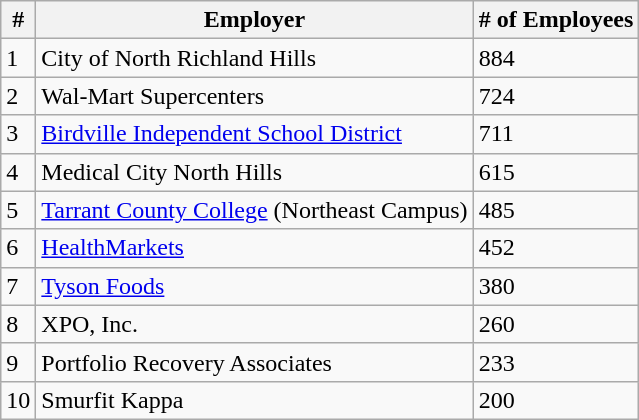<table class="wikitable">
<tr>
<th>#</th>
<th>Employer</th>
<th># of Employees</th>
</tr>
<tr>
<td>1</td>
<td>City of North Richland Hills</td>
<td>884</td>
</tr>
<tr>
<td>2</td>
<td>Wal-Mart Supercenters</td>
<td>724</td>
</tr>
<tr>
<td>3</td>
<td><a href='#'>Birdville Independent School District</a></td>
<td>711</td>
</tr>
<tr>
<td>4</td>
<td>Medical City North Hills</td>
<td>615</td>
</tr>
<tr>
<td>5</td>
<td><a href='#'>Tarrant County College</a> (Northeast Campus)</td>
<td>485</td>
</tr>
<tr>
<td>6</td>
<td><a href='#'>HealthMarkets</a></td>
<td>452</td>
</tr>
<tr>
<td>7</td>
<td><a href='#'>Tyson Foods</a></td>
<td>380</td>
</tr>
<tr>
<td>8</td>
<td>XPO, Inc.</td>
<td>260</td>
</tr>
<tr>
<td>9</td>
<td>Portfolio Recovery Associates</td>
<td>233</td>
</tr>
<tr>
<td>10</td>
<td>Smurfit Kappa</td>
<td>200</td>
</tr>
</table>
